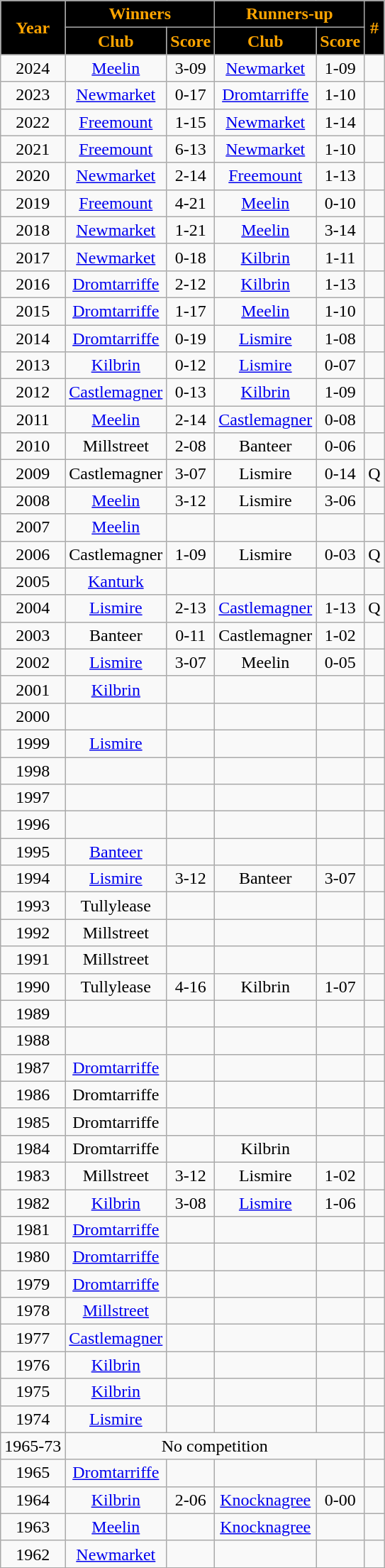<table class="wikitable sortable" style="text-align:center">
<tr>
<th rowspan="2" style="background:black;color:orange">Year</th>
<th colspan="2" style="background:black;color:orange">Winners</th>
<th colspan="2" style="background:black;color:orange">Runners-up</th>
<th rowspan="2" style="background:black;color:orange">#</th>
</tr>
<tr>
<th style="background:black;color:orange">Club</th>
<th style="background:black;color:orange">Score</th>
<th style="background:black;color:orange">Club</th>
<th style="background:black;color:orange">Score</th>
</tr>
<tr>
<td>2024</td>
<td><a href='#'>Meelin</a></td>
<td>3-09</td>
<td><a href='#'>Newmarket</a></td>
<td>1-09</td>
<td></td>
</tr>
<tr>
<td>2023</td>
<td><a href='#'>Newmarket</a></td>
<td>0-17</td>
<td><a href='#'>Dromtarriffe</a></td>
<td>1-10</td>
<td></td>
</tr>
<tr>
<td>2022</td>
<td><a href='#'>Freemount</a></td>
<td>1-15</td>
<td><a href='#'>Newmarket</a></td>
<td>1-14</td>
<td></td>
</tr>
<tr>
<td>2021</td>
<td><a href='#'>Freemount</a></td>
<td>6-13</td>
<td><a href='#'>Newmarket</a></td>
<td>1-10</td>
<td></td>
</tr>
<tr>
<td>2020</td>
<td><a href='#'>Newmarket</a></td>
<td>2-14</td>
<td><a href='#'>Freemount</a></td>
<td>1-13</td>
<td></td>
</tr>
<tr>
<td>2019</td>
<td><a href='#'>Freemount</a></td>
<td>4-21</td>
<td><a href='#'>Meelin</a></td>
<td>0-10</td>
<td></td>
</tr>
<tr>
<td>2018</td>
<td><a href='#'>Newmarket</a></td>
<td>1-21</td>
<td><a href='#'>Meelin</a></td>
<td>3-14</td>
<td></td>
</tr>
<tr>
<td>2017</td>
<td><a href='#'>Newmarket</a></td>
<td>0-18</td>
<td><a href='#'>Kilbrin</a></td>
<td>1-11</td>
<td></td>
</tr>
<tr>
<td>2016</td>
<td><a href='#'>Dromtarriffe</a></td>
<td>2-12</td>
<td><a href='#'>Kilbrin</a></td>
<td>1-13</td>
<td></td>
</tr>
<tr>
<td>2015</td>
<td><a href='#'>Dromtarriffe</a></td>
<td>1-17</td>
<td><a href='#'>Meelin</a></td>
<td>1-10</td>
<td></td>
</tr>
<tr>
<td>2014</td>
<td><a href='#'>Dromtarriffe</a></td>
<td>0-19</td>
<td><a href='#'>Lismire</a></td>
<td>1-08</td>
<td></td>
</tr>
<tr>
<td>2013</td>
<td><a href='#'>Kilbrin</a></td>
<td>0-12</td>
<td><a href='#'>Lismire</a></td>
<td>0-07</td>
<td></td>
</tr>
<tr>
<td>2012</td>
<td><a href='#'>Castlemagner</a></td>
<td>0-13</td>
<td><a href='#'>Kilbrin</a></td>
<td>1-09</td>
<td></td>
</tr>
<tr>
<td>2011</td>
<td><a href='#'>Meelin</a></td>
<td>2-14</td>
<td><a href='#'>Castlemagner</a></td>
<td>0-08</td>
<td></td>
</tr>
<tr>
<td>2010</td>
<td>Millstreet</td>
<td>2-08</td>
<td>Banteer</td>
<td>0-06</td>
<td></td>
</tr>
<tr>
<td>2009</td>
<td>Castlemagner</td>
<td>3-07</td>
<td>Lismire</td>
<td>0-14</td>
<td>Q</td>
</tr>
<tr>
<td>2008</td>
<td><a href='#'>Meelin</a></td>
<td>3-12</td>
<td>Lismire</td>
<td>3-06</td>
<td></td>
</tr>
<tr>
<td>2007</td>
<td><a href='#'>Meelin</a></td>
<td></td>
<td></td>
<td></td>
<td></td>
</tr>
<tr>
<td>2006</td>
<td>Castlemagner</td>
<td>1-09</td>
<td>Lismire</td>
<td>0-03</td>
<td>Q</td>
</tr>
<tr>
<td>2005</td>
<td><a href='#'>Kanturk</a></td>
<td></td>
<td></td>
<td></td>
<td></td>
</tr>
<tr>
<td>2004</td>
<td><a href='#'>Lismire</a></td>
<td>2-13</td>
<td><a href='#'>Castlemagner</a></td>
<td>1-13</td>
<td>Q</td>
</tr>
<tr>
<td>2003</td>
<td>Banteer</td>
<td>0-11</td>
<td>Castlemagner</td>
<td>1-02</td>
<td></td>
</tr>
<tr>
<td>2002</td>
<td><a href='#'>Lismire</a></td>
<td>3-07</td>
<td>Meelin</td>
<td>0-05</td>
<td></td>
</tr>
<tr>
<td>2001</td>
<td><a href='#'>Kilbrin</a></td>
<td></td>
<td></td>
<td></td>
<td></td>
</tr>
<tr>
<td>2000</td>
<td></td>
<td></td>
<td></td>
<td></td>
<td></td>
</tr>
<tr>
<td>1999</td>
<td><a href='#'>Lismire</a></td>
<td></td>
<td></td>
<td></td>
<td></td>
</tr>
<tr>
<td>1998</td>
<td></td>
<td></td>
<td></td>
<td></td>
<td></td>
</tr>
<tr>
<td>1997</td>
<td></td>
<td></td>
<td></td>
<td></td>
<td></td>
</tr>
<tr>
<td>1996</td>
<td></td>
<td></td>
<td></td>
<td></td>
<td></td>
</tr>
<tr>
<td>1995</td>
<td><a href='#'>Banteer</a></td>
<td></td>
<td></td>
<td></td>
<td></td>
</tr>
<tr>
<td>1994</td>
<td><a href='#'>Lismire</a></td>
<td>3-12</td>
<td>Banteer</td>
<td>3-07</td>
<td></td>
</tr>
<tr>
<td>1993</td>
<td>Tullylease</td>
<td></td>
<td></td>
<td></td>
<td></td>
</tr>
<tr>
<td>1992</td>
<td>Millstreet</td>
<td></td>
<td></td>
<td></td>
<td></td>
</tr>
<tr>
<td>1991</td>
<td>Millstreet</td>
<td></td>
<td></td>
<td></td>
<td></td>
</tr>
<tr>
<td>1990</td>
<td>Tullylease</td>
<td>4-16</td>
<td>Kilbrin</td>
<td>1-07</td>
<td></td>
</tr>
<tr>
<td>1989</td>
<td></td>
<td></td>
<td></td>
<td></td>
<td></td>
</tr>
<tr>
<td>1988</td>
<td></td>
<td></td>
<td></td>
<td></td>
<td></td>
</tr>
<tr>
<td>1987</td>
<td><a href='#'>Dromtarriffe</a></td>
<td></td>
<td></td>
<td></td>
<td></td>
</tr>
<tr>
<td>1986</td>
<td>Dromtarriffe</td>
<td></td>
<td></td>
<td></td>
<td></td>
</tr>
<tr>
<td>1985</td>
<td>Dromtarriffe</td>
<td></td>
<td></td>
<td></td>
<td></td>
</tr>
<tr>
<td>1984</td>
<td>Dromtarriffe</td>
<td></td>
<td>Kilbrin</td>
<td></td>
<td></td>
</tr>
<tr>
<td>1983</td>
<td>Millstreet</td>
<td>3-12</td>
<td>Lismire</td>
<td>1-02</td>
<td></td>
</tr>
<tr>
<td>1982</td>
<td><a href='#'>Kilbrin</a></td>
<td>3-08</td>
<td><a href='#'>Lismire</a></td>
<td>1-06</td>
<td></td>
</tr>
<tr>
<td>1981</td>
<td><a href='#'>Dromtarriffe</a></td>
<td></td>
<td></td>
<td></td>
<td></td>
</tr>
<tr>
<td>1980</td>
<td><a href='#'>Dromtarriffe</a></td>
<td></td>
<td></td>
<td></td>
<td></td>
</tr>
<tr>
<td>1979</td>
<td><a href='#'>Dromtarriffe</a></td>
<td></td>
<td></td>
<td></td>
<td></td>
</tr>
<tr>
<td>1978</td>
<td><a href='#'>Millstreet</a></td>
<td></td>
<td></td>
<td></td>
<td></td>
</tr>
<tr>
<td>1977</td>
<td><a href='#'>Castlemagner</a></td>
<td></td>
<td></td>
<td></td>
<td></td>
</tr>
<tr>
<td>1976</td>
<td><a href='#'>Kilbrin</a></td>
<td></td>
<td></td>
<td></td>
<td></td>
</tr>
<tr>
<td>1975</td>
<td><a href='#'>Kilbrin</a></td>
<td></td>
<td></td>
<td></td>
<td></td>
</tr>
<tr>
<td>1974</td>
<td><a href='#'>Lismire</a></td>
<td></td>
<td></td>
<td></td>
<td></td>
</tr>
<tr>
<td>1965-73</td>
<td colspan="4">No competition</td>
<td></td>
</tr>
<tr>
<td>1965</td>
<td><a href='#'>Dromtarriffe</a></td>
<td></td>
<td></td>
<td></td>
<td></td>
</tr>
<tr>
<td>1964</td>
<td><a href='#'>Kilbrin</a></td>
<td>2-06</td>
<td><a href='#'>Knocknagree</a></td>
<td>0-00</td>
<td></td>
</tr>
<tr>
<td>1963</td>
<td><a href='#'>Meelin</a></td>
<td></td>
<td><a href='#'>Knocknagree</a></td>
<td></td>
<td></td>
</tr>
<tr>
<td>1962</td>
<td><a href='#'>Newmarket</a></td>
<td></td>
<td></td>
<td></td>
<td></td>
</tr>
</table>
